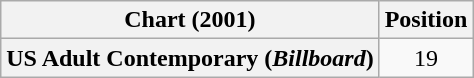<table class="wikitable plainrowheaders" style="text-align:center">
<tr>
<th scope="col">Chart (2001)</th>
<th scope="col">Position</th>
</tr>
<tr>
<th scope="row">US Adult Contemporary (<em>Billboard</em>)</th>
<td>19</td>
</tr>
</table>
